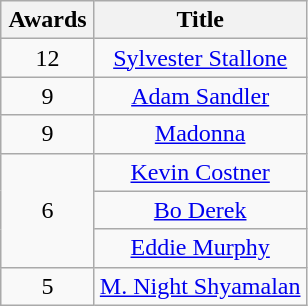<table class="wikitable" style="text-align: center;">
<tr>
<th scope="col" width="55">Awards</th>
<th scope="col" align="center">Title</th>
</tr>
<tr>
<td rowspan=1 style="text-align:center">12</td>
<td><a href='#'>Sylvester Stallone</a></td>
</tr>
<tr>
<td rowspan=1 style="text-align:center">9</td>
<td><a href='#'>Adam Sandler</a></td>
</tr>
<tr>
<td rowspan=1 style="text-align:center">9</td>
<td><a href='#'>Madonna</a></td>
</tr>
<tr>
<td rowspan=3 style="text-align:center">6</td>
<td><a href='#'>Kevin Costner</a></td>
</tr>
<tr>
<td><a href='#'>Bo Derek</a></td>
</tr>
<tr>
<td><a href='#'>Eddie Murphy</a></td>
</tr>
<tr>
<td rowspan=1 style="text-align:center">5</td>
<td><a href='#'>M. Night Shyamalan</a></td>
</tr>
</table>
